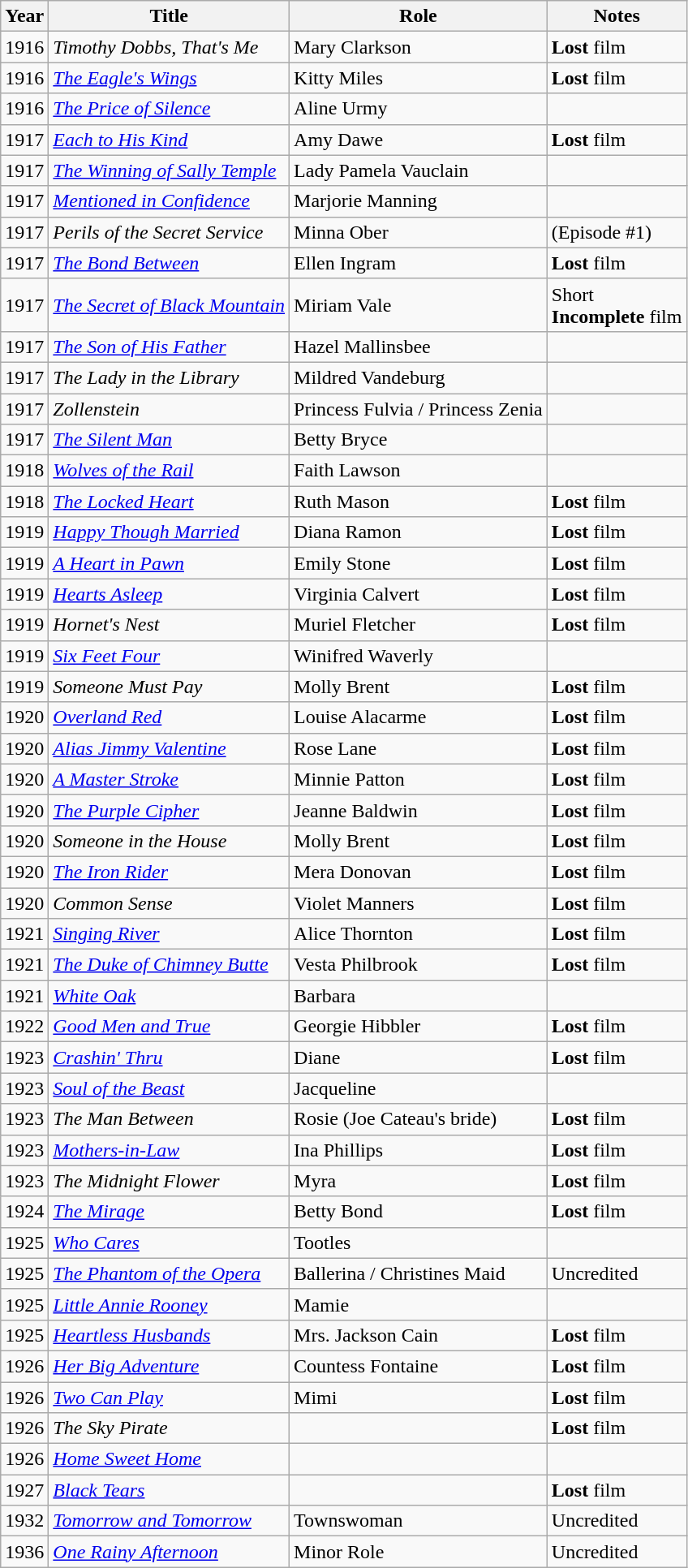<table class="wikitable">
<tr>
<th>Year</th>
<th>Title</th>
<th>Role</th>
<th>Notes</th>
</tr>
<tr>
<td>1916</td>
<td><em>Timothy Dobbs, That's Me</em></td>
<td>Mary Clarkson</td>
<td><strong>Lost</strong> film</td>
</tr>
<tr>
<td>1916</td>
<td><em><a href='#'>The Eagle's Wings</a></em></td>
<td>Kitty Miles</td>
<td><strong>Lost</strong> film</td>
</tr>
<tr>
<td>1916</td>
<td><em><a href='#'>The Price of Silence</a></em></td>
<td>Aline Urmy</td>
<td></td>
</tr>
<tr>
<td>1917</td>
<td><em><a href='#'>Each to His Kind</a></em></td>
<td>Amy Dawe</td>
<td><strong>Lost</strong> film</td>
</tr>
<tr>
<td>1917</td>
<td><em><a href='#'>The Winning of Sally Temple</a></em></td>
<td>Lady Pamela Vauclain</td>
<td></td>
</tr>
<tr>
<td>1917</td>
<td><em><a href='#'>Mentioned in Confidence</a></em></td>
<td>Marjorie Manning</td>
<td></td>
</tr>
<tr>
<td>1917</td>
<td><em>Perils of the Secret Service</em></td>
<td>Minna Ober</td>
<td>(Episode #1)</td>
</tr>
<tr>
<td>1917</td>
<td><em><a href='#'>The Bond Between</a></em></td>
<td>Ellen Ingram</td>
<td><strong>Lost</strong> film</td>
</tr>
<tr>
<td>1917</td>
<td><em><a href='#'>The Secret of Black Mountain</a></em></td>
<td>Miriam Vale</td>
<td>Short <br> <strong>Incomplete</strong> film</td>
</tr>
<tr>
<td>1917</td>
<td><em><a href='#'>The Son of His Father</a></em></td>
<td>Hazel Mallinsbee</td>
<td></td>
</tr>
<tr>
<td>1917</td>
<td><em>The Lady in the Library</em></td>
<td>Mildred Vandeburg</td>
<td></td>
</tr>
<tr>
<td>1917</td>
<td><em>Zollenstein</em></td>
<td>Princess Fulvia / Princess Zenia</td>
<td></td>
</tr>
<tr>
<td>1917</td>
<td><em><a href='#'>The Silent Man</a></em></td>
<td>Betty Bryce</td>
<td></td>
</tr>
<tr>
<td>1918</td>
<td><em><a href='#'>Wolves of the Rail</a></em></td>
<td>Faith Lawson</td>
<td></td>
</tr>
<tr>
<td>1918</td>
<td><em><a href='#'>The Locked Heart</a></em></td>
<td>Ruth Mason</td>
<td><strong>Lost</strong> film</td>
</tr>
<tr>
<td>1919</td>
<td><em><a href='#'>Happy Though Married</a></em></td>
<td>Diana Ramon</td>
<td><strong>Lost</strong> film</td>
</tr>
<tr>
<td>1919</td>
<td><em><a href='#'>A Heart in Pawn</a></em></td>
<td>Emily Stone</td>
<td><strong>Lost</strong> film</td>
</tr>
<tr>
<td>1919</td>
<td><em><a href='#'>Hearts Asleep</a></em></td>
<td>Virginia Calvert</td>
<td><strong>Lost</strong> film</td>
</tr>
<tr>
<td>1919</td>
<td><em>Hornet's Nest</em></td>
<td>Muriel Fletcher</td>
<td><strong>Lost</strong> film</td>
</tr>
<tr>
<td>1919</td>
<td><em><a href='#'>Six Feet Four</a></em></td>
<td>Winifred Waverly</td>
<td></td>
</tr>
<tr>
<td>1919</td>
<td><em>Someone Must Pay</em></td>
<td>Molly Brent</td>
<td><strong>Lost</strong> film</td>
</tr>
<tr>
<td>1920</td>
<td><em><a href='#'>Overland Red</a></em></td>
<td>Louise Alacarme</td>
<td><strong>Lost</strong> film</td>
</tr>
<tr>
<td>1920</td>
<td><em><a href='#'>Alias Jimmy Valentine</a></em></td>
<td>Rose Lane</td>
<td><strong>Lost</strong> film</td>
</tr>
<tr>
<td>1920</td>
<td><em><a href='#'>A Master Stroke</a></em></td>
<td>Minnie Patton</td>
<td><strong>Lost</strong> film</td>
</tr>
<tr>
<td>1920</td>
<td><em><a href='#'>The Purple Cipher</a></em></td>
<td>Jeanne Baldwin</td>
<td><strong>Lost</strong> film</td>
</tr>
<tr>
<td>1920</td>
<td><em>Someone in the House</em></td>
<td>Molly Brent</td>
<td><strong>Lost</strong> film</td>
</tr>
<tr>
<td>1920</td>
<td><em><a href='#'>The Iron Rider</a></em></td>
<td>Mera Donovan</td>
<td><strong>Lost</strong> film</td>
</tr>
<tr>
<td>1920</td>
<td><em>Common Sense</em></td>
<td>Violet Manners</td>
<td><strong>Lost</strong> film</td>
</tr>
<tr>
<td>1921</td>
<td><em><a href='#'>Singing River</a></em></td>
<td>Alice Thornton</td>
<td><strong>Lost</strong> film</td>
</tr>
<tr>
<td>1921</td>
<td><em><a href='#'>The Duke of Chimney Butte</a></em></td>
<td>Vesta Philbrook</td>
<td><strong>Lost</strong> film</td>
</tr>
<tr>
<td>1921</td>
<td><em><a href='#'>White Oak</a></em></td>
<td>Barbara</td>
<td></td>
</tr>
<tr>
<td>1922</td>
<td><em><a href='#'>Good Men and True</a></em></td>
<td>Georgie Hibbler</td>
<td><strong>Lost</strong> film</td>
</tr>
<tr>
<td>1923</td>
<td><em><a href='#'>Crashin' Thru</a></em></td>
<td>Diane</td>
<td><strong>Lost</strong> film</td>
</tr>
<tr>
<td>1923</td>
<td><em><a href='#'>Soul of the Beast</a></em></td>
<td>Jacqueline</td>
<td></td>
</tr>
<tr>
<td>1923</td>
<td><em>The Man Between</em></td>
<td>Rosie (Joe Cateau's bride)</td>
<td><strong>Lost</strong> film</td>
</tr>
<tr>
<td>1923</td>
<td><em><a href='#'>Mothers-in-Law</a></em></td>
<td>Ina Phillips</td>
<td><strong>Lost</strong> film</td>
</tr>
<tr>
<td>1923</td>
<td><em>The Midnight Flower</em></td>
<td>Myra</td>
<td><strong>Lost</strong> film</td>
</tr>
<tr>
<td>1924</td>
<td><em><a href='#'>The Mirage</a></em></td>
<td>Betty Bond</td>
<td><strong>Lost</strong> film</td>
</tr>
<tr>
<td>1925</td>
<td><em><a href='#'>Who Cares</a></em></td>
<td>Tootles</td>
<td></td>
</tr>
<tr>
<td>1925</td>
<td><em><a href='#'>The Phantom of the Opera</a></em></td>
<td>Ballerina / Christines Maid</td>
<td>Uncredited</td>
</tr>
<tr>
<td>1925</td>
<td><em><a href='#'>Little Annie Rooney</a></em></td>
<td>Mamie</td>
<td></td>
</tr>
<tr>
<td>1925</td>
<td><em><a href='#'>Heartless Husbands</a></em></td>
<td>Mrs. Jackson Cain</td>
<td><strong>Lost</strong> film</td>
</tr>
<tr>
<td>1926</td>
<td><em><a href='#'>Her Big Adventure</a></em></td>
<td>Countess Fontaine</td>
<td><strong>Lost</strong> film</td>
</tr>
<tr>
<td>1926</td>
<td><em><a href='#'>Two Can Play</a></em></td>
<td>Mimi</td>
<td><strong>Lost</strong> film</td>
</tr>
<tr>
<td>1926</td>
<td><em>The Sky Pirate</em></td>
<td></td>
<td><strong>Lost</strong> film</td>
</tr>
<tr>
<td>1926</td>
<td><em><a href='#'>Home Sweet Home</a></em></td>
<td></td>
<td></td>
</tr>
<tr>
<td>1927</td>
<td><em><a href='#'>Black Tears</a></em></td>
<td></td>
<td><strong>Lost</strong> film</td>
</tr>
<tr>
<td>1932</td>
<td><em><a href='#'>Tomorrow and Tomorrow</a></em></td>
<td>Townswoman</td>
<td>Uncredited</td>
</tr>
<tr>
<td>1936</td>
<td><em><a href='#'>One Rainy Afternoon</a></em></td>
<td>Minor Role</td>
<td>Uncredited</td>
</tr>
</table>
